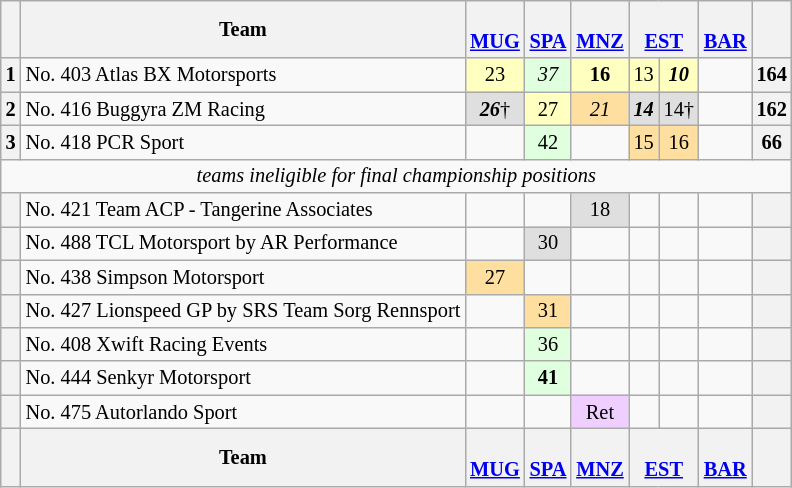<table align=left| class="wikitable" style="font-size: 85%; text-align: center;">
<tr valign="top">
<th valign=middle></th>
<th valign=middle>Team</th>
<th><br><a href='#'>MUG</a></th>
<th><br><a href='#'>SPA</a></th>
<th><br><a href='#'>MNZ</a></th>
<th colspan=2><br><a href='#'>EST</a></th>
<th><br><a href='#'>BAR</a></th>
<th valign=middle>  </th>
</tr>
<tr>
<th>1</th>
<td align=left> No. 403 Atlas BX Motorsports</td>
<td style="background:#FFFFBF;">23</td>
<td style="background:#DFFFDF;"><em>37</em></td>
<td style="background:#FFFFBF;"><strong>16</strong></td>
<td style="background:#FFFFBF;">13</td>
<td style="background:#FFFFBF;"><strong><em>10</em></strong></td>
<td></td>
<th>164</th>
</tr>
<tr>
<th>2</th>
<td align=left> No. 416 Buggyra ZM Racing</td>
<td style="background:#DFDFDF;"><strong><em>26</em></strong>†</td>
<td style="background:#FFFFBF;">27</td>
<td style="background:#FFDF9F;"><em>21</em></td>
<td style="background:#DFDFDF;"><strong><em>14</em></strong></td>
<td style="background:#DFDFDF;">14†</td>
<td></td>
<th>162</th>
</tr>
<tr>
<th>3</th>
<td align=left> No. 418 PCR Sport</td>
<td></td>
<td style="background:#DFFFDF;">42</td>
<td></td>
<td style="background:#FFDF9F;">15</td>
<td style="background:#FFDF9F;">16</td>
<td></td>
<th>66</th>
</tr>
<tr>
<td colspan="10"><em>teams ineligible for final championship positions</em></td>
</tr>
<tr>
<th></th>
<td align=left> No. 421 Team ACP - Tangerine Associates</td>
<td></td>
<td></td>
<td style="background:#DFDFDF;">18</td>
<td></td>
<td></td>
<td></td>
<th></th>
</tr>
<tr>
<th></th>
<td align=left> No. 488 TCL Motorsport by AR Performance</td>
<td></td>
<td style="background:#DFDFDF;">30</td>
<td></td>
<td></td>
<td></td>
<td></td>
<th></th>
</tr>
<tr>
<th></th>
<td align=left> No. 438 Simpson Motorsport</td>
<td style="background:#FFDF9F;">27</td>
<td></td>
<td></td>
<td></td>
<td></td>
<td></td>
<th></th>
</tr>
<tr>
<th></th>
<td align=left> No. 427 Lionspeed GP by SRS Team Sorg Rennsport</td>
<td></td>
<td style="background:#FFDF9F;">31</td>
<td></td>
<td></td>
<td></td>
<td></td>
<th></th>
</tr>
<tr>
<th></th>
<td align=left> No. 408 Xwift Racing Events</td>
<td></td>
<td style="background:#DFFFDF;">36</td>
<td></td>
<td></td>
<td></td>
<td></td>
<th></th>
</tr>
<tr>
<th></th>
<td align=left> No. 444 Senkyr Motorsport</td>
<td></td>
<td style="background:#DFFFDF;"><strong>41</strong></td>
<td></td>
<td></td>
<td></td>
<td></td>
<th></th>
</tr>
<tr>
<th></th>
<td align=left> No. 475 Autorlando Sport</td>
<td></td>
<td></td>
<td style="background:#EFCFFF;">Ret</td>
<td></td>
<td></td>
<td></td>
<th></th>
</tr>
<tr>
<th valign=middle></th>
<th valign=middle>Team</th>
<th><br><a href='#'>MUG</a></th>
<th><br><a href='#'>SPA</a></th>
<th><br><a href='#'>MNZ</a></th>
<th colspan=2><br><a href='#'>EST</a></th>
<th><br><a href='#'>BAR</a></th>
<th valign=middle>  </th>
</tr>
</table>
